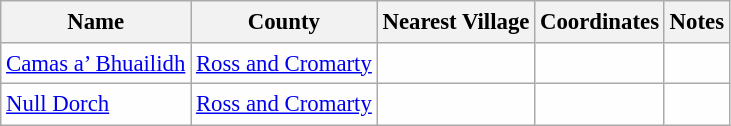<table class="wikitable sortable" style="table-layout:fixed;background-color:#FEFEFE;font-size:95%;padding:0.30em;line-height:1.35em;">
<tr>
<th scope="col">Name</th>
<th scope="col">County</th>
<th scope="col">Nearest Village</th>
<th scope="col" data-sort-type="number">Coordinates</th>
<th scope="col">Notes</th>
</tr>
<tr>
<td><a href='#'>Camas a’ Bhuailidh</a></td>
<td><a href='#'>Ross and Cromarty</a></td>
<td></td>
<td></td>
<td></td>
</tr>
<tr>
<td><a href='#'>Null Dorch</a></td>
<td><a href='#'>Ross and Cromarty</a></td>
<td></td>
<td></td>
<td></td>
</tr>
</table>
